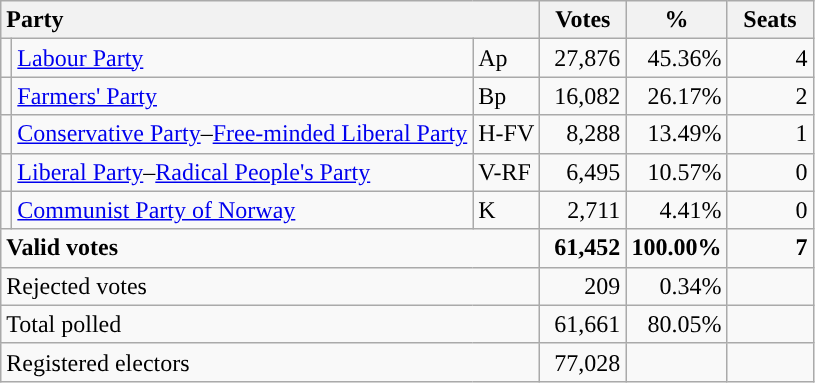<table class="wikitable" border="1" style="text-align:right;">
<tr>
<th style="text-align:left;" colspan=3>Party</th>
<th align=center width="50">Votes</th>
<th align=center width="50">%</th>
<th align=center width="50">Seats</th>
</tr>
<tr>
<td style="color:inherit;background:"></td>
<td align=left><a href='#'>Labour Party</a></td>
<td align=left>Ap</td>
<td>27,876</td>
<td>45.36%</td>
<td>4</td>
</tr>
<tr>
<td style="color:inherit;background:"></td>
<td align=left><a href='#'>Farmers' Party</a></td>
<td align=left>Bp</td>
<td>16,082</td>
<td>26.17%</td>
<td>2</td>
</tr>
<tr>
<td></td>
<td align=left><a href='#'>Conservative Party</a>–<a href='#'>Free-minded Liberal Party</a></td>
<td align=left>H-FV</td>
<td>8,288</td>
<td>13.49%</td>
<td>1</td>
</tr>
<tr>
<td></td>
<td align=left><a href='#'>Liberal Party</a>–<a href='#'>Radical People's Party</a></td>
<td align=left>V-RF</td>
<td>6,495</td>
<td>10.57%</td>
<td>0</td>
</tr>
<tr>
<td style="color:inherit;background:"></td>
<td align=left><a href='#'>Communist Party of Norway</a></td>
<td align=left>K</td>
<td>2,711</td>
<td>4.41%</td>
<td>0</td>
</tr>
<tr style="font-weight:bold">
<td align=left colspan=3>Valid votes</td>
<td>61,452</td>
<td>100.00%</td>
<td>7</td>
</tr>
<tr>
<td align=left colspan=3>Rejected votes</td>
<td>209</td>
<td>0.34%</td>
<td></td>
</tr>
<tr>
<td align=left colspan=3>Total polled</td>
<td>61,661</td>
<td>80.05%</td>
<td></td>
</tr>
<tr>
<td align=left colspan=3>Registered electors</td>
<td>77,028</td>
<td></td>
<td></td>
</tr>
</table>
